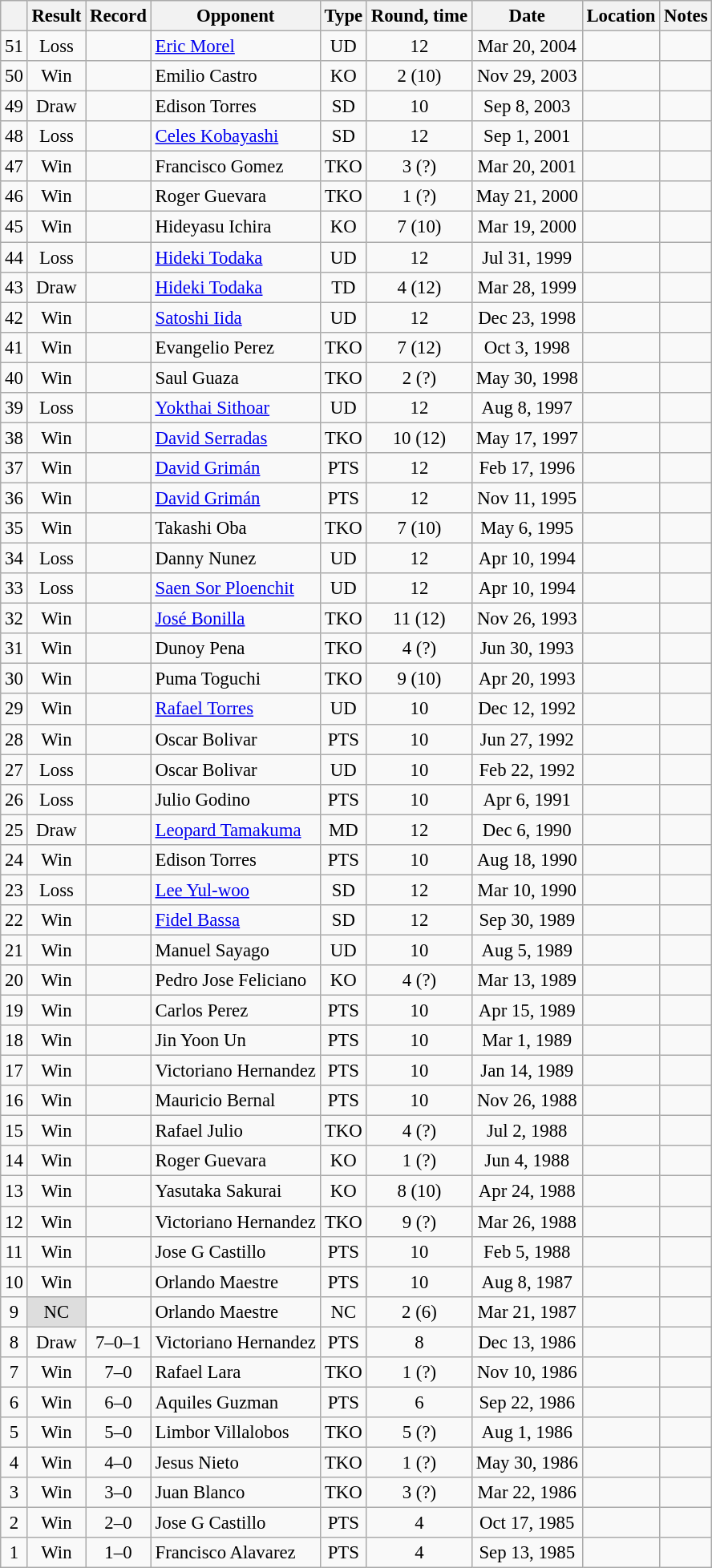<table class="wikitable" style="text-align:center; font-size:95%">
<tr>
<th></th>
<th>Result</th>
<th>Record</th>
<th>Opponent</th>
<th>Type</th>
<th>Round, time</th>
<th>Date</th>
<th>Location</th>
<th>Notes</th>
</tr>
<tr>
<td>51</td>
<td>Loss</td>
<td></td>
<td style="text-align:left;"><a href='#'>Eric Morel</a></td>
<td>UD</td>
<td>12</td>
<td>Mar 20, 2004</td>
<td style="text-align:left;"></td>
<td align=left></td>
</tr>
<tr>
<td>50</td>
<td>Win</td>
<td></td>
<td style="text-align:left;">Emilio Castro</td>
<td>KO</td>
<td>2 (10)</td>
<td>Nov 29, 2003</td>
<td style="text-align:left;"></td>
<td></td>
</tr>
<tr>
<td>49</td>
<td>Draw</td>
<td></td>
<td style="text-align:left;">Edison Torres</td>
<td>SD</td>
<td>10</td>
<td>Sep 8, 2003</td>
<td style="text-align:left;"></td>
<td></td>
</tr>
<tr>
<td>48</td>
<td>Loss</td>
<td></td>
<td style="text-align:left;"><a href='#'>Celes Kobayashi</a></td>
<td>SD</td>
<td>12</td>
<td>Sep 1, 2001</td>
<td style="text-align:left;"></td>
<td align=left></td>
</tr>
<tr>
<td>47</td>
<td>Win</td>
<td></td>
<td style="text-align:left;">Francisco Gomez</td>
<td>TKO</td>
<td>3 (?)</td>
<td>Mar 20, 2001</td>
<td style="text-align:left;"></td>
<td></td>
</tr>
<tr>
<td>46</td>
<td>Win</td>
<td></td>
<td style="text-align:left;">Roger Guevara</td>
<td>TKO</td>
<td>1 (?)</td>
<td>May 21, 2000</td>
<td style="text-align:left;"></td>
<td></td>
</tr>
<tr>
<td>45</td>
<td>Win</td>
<td></td>
<td style="text-align:left;">Hideyasu Ichira</td>
<td>KO</td>
<td>7 (10)</td>
<td>Mar 19, 2000</td>
<td style="text-align:left;"></td>
<td></td>
</tr>
<tr>
<td>44</td>
<td>Loss</td>
<td></td>
<td style="text-align:left;"><a href='#'>Hideki Todaka</a></td>
<td>UD</td>
<td>12</td>
<td>Jul 31, 1999</td>
<td style="text-align:left;"></td>
<td align=left></td>
</tr>
<tr>
<td>43</td>
<td>Draw</td>
<td></td>
<td style="text-align:left;"><a href='#'>Hideki Todaka</a></td>
<td>TD</td>
<td>4 (12)</td>
<td>Mar 28, 1999</td>
<td style="text-align:left;"></td>
<td align=left></td>
</tr>
<tr>
<td>42</td>
<td>Win</td>
<td></td>
<td style="text-align:left;"><a href='#'>Satoshi Iida</a></td>
<td>UD</td>
<td>12</td>
<td>Dec 23, 1998</td>
<td style="text-align:left;"></td>
<td align=left></td>
</tr>
<tr>
<td>41</td>
<td>Win</td>
<td></td>
<td style="text-align:left;">Evangelio Perez</td>
<td>TKO</td>
<td>7 (12)</td>
<td>Oct 3, 1998</td>
<td style="text-align:left;"></td>
<td align=left></td>
</tr>
<tr>
<td>40</td>
<td>Win</td>
<td></td>
<td style="text-align:left;">Saul Guaza</td>
<td>TKO</td>
<td>2 (?)</td>
<td>May 30, 1998</td>
<td style="text-align:left;"></td>
<td></td>
</tr>
<tr>
<td>39</td>
<td>Loss</td>
<td></td>
<td style="text-align:left;"><a href='#'>Yokthai Sithoar</a></td>
<td>UD</td>
<td>12</td>
<td>Aug 8, 1997</td>
<td style="text-align:left;"></td>
<td align=left></td>
</tr>
<tr>
<td>38</td>
<td>Win</td>
<td></td>
<td style="text-align:left;"><a href='#'>David Serradas</a></td>
<td>TKO</td>
<td>10 (12)</td>
<td>May 17, 1997</td>
<td style="text-align:left;"></td>
<td align=left></td>
</tr>
<tr>
<td>37</td>
<td>Win</td>
<td></td>
<td style="text-align:left;"><a href='#'>David Grimán</a></td>
<td>PTS</td>
<td>12</td>
<td>Feb 17, 1996</td>
<td style="text-align:left;"></td>
<td align=left></td>
</tr>
<tr>
<td>36</td>
<td>Win</td>
<td></td>
<td style="text-align:left;"><a href='#'>David Grimán</a></td>
<td>PTS</td>
<td>12</td>
<td>Nov 11, 1995</td>
<td style="text-align:left;"></td>
<td align=left></td>
</tr>
<tr>
<td>35</td>
<td>Win</td>
<td></td>
<td style="text-align:left;">Takashi Oba</td>
<td>TKO</td>
<td>7 (10)</td>
<td>May 6, 1995</td>
<td style="text-align:left;"></td>
<td></td>
</tr>
<tr>
<td>34</td>
<td>Loss</td>
<td></td>
<td style="text-align:left;">Danny Nunez</td>
<td>UD</td>
<td>12</td>
<td>Apr 10, 1994</td>
<td style="text-align:left;"></td>
<td align=left></td>
</tr>
<tr>
<td>33</td>
<td>Loss</td>
<td></td>
<td style="text-align:left;"><a href='#'>Saen Sor Ploenchit</a></td>
<td>UD</td>
<td>12</td>
<td>Apr 10, 1994</td>
<td style="text-align:left;"></td>
<td align=left></td>
</tr>
<tr>
<td>32</td>
<td>Win</td>
<td></td>
<td style="text-align:left;"><a href='#'>José Bonilla</a></td>
<td>TKO</td>
<td>11 (12)</td>
<td>Nov 26, 1993</td>
<td style="text-align:left;"></td>
<td align=left></td>
</tr>
<tr>
<td>31</td>
<td>Win</td>
<td></td>
<td style="text-align:left;">Dunoy Pena</td>
<td>TKO</td>
<td>4 (?)</td>
<td>Jun 30, 1993</td>
<td style="text-align:left;"></td>
<td align=left></td>
</tr>
<tr>
<td>30</td>
<td>Win</td>
<td></td>
<td style="text-align:left;">Puma Toguchi</td>
<td>TKO</td>
<td>9 (10)</td>
<td>Apr 20, 1993</td>
<td style="text-align:left;"></td>
<td align=left></td>
</tr>
<tr>
<td>29</td>
<td>Win</td>
<td></td>
<td style="text-align:left;"><a href='#'>Rafael Torres</a></td>
<td>UD</td>
<td>10</td>
<td>Dec 12, 1992</td>
<td style="text-align:left;"></td>
<td></td>
</tr>
<tr>
<td>28</td>
<td>Win</td>
<td></td>
<td style="text-align:left;">Oscar Bolivar</td>
<td>PTS</td>
<td>10</td>
<td>Jun 27, 1992</td>
<td style="text-align:left;"></td>
<td></td>
</tr>
<tr>
<td>27</td>
<td>Loss</td>
<td></td>
<td style="text-align:left;">Oscar Bolivar</td>
<td>UD</td>
<td>10</td>
<td>Feb 22, 1992</td>
<td style="text-align:left;"></td>
<td></td>
</tr>
<tr>
<td>26</td>
<td>Loss</td>
<td></td>
<td style="text-align:left;">Julio Godino</td>
<td>PTS</td>
<td>10</td>
<td>Apr 6, 1991</td>
<td style="text-align:left;"></td>
<td></td>
</tr>
<tr>
<td>25</td>
<td>Draw</td>
<td></td>
<td style="text-align:left;"><a href='#'>Leopard Tamakuma</a></td>
<td>MD</td>
<td>12</td>
<td>Dec 6, 1990</td>
<td style="text-align:left;"></td>
<td align=left></td>
</tr>
<tr>
<td>24</td>
<td>Win</td>
<td></td>
<td style="text-align:left;">Edison Torres</td>
<td>PTS</td>
<td>10</td>
<td>Aug 18, 1990</td>
<td style="text-align:left;"></td>
<td></td>
</tr>
<tr>
<td>23</td>
<td>Loss</td>
<td></td>
<td style="text-align:left;"><a href='#'>Lee Yul-woo</a></td>
<td>SD</td>
<td>12</td>
<td>Mar 10, 1990</td>
<td style="text-align:left;"></td>
<td align=left></td>
</tr>
<tr>
<td>22</td>
<td>Win</td>
<td></td>
<td style="text-align:left;"><a href='#'>Fidel Bassa</a></td>
<td>SD</td>
<td>12</td>
<td>Sep 30, 1989</td>
<td style="text-align:left;"></td>
<td align=left></td>
</tr>
<tr>
<td>21</td>
<td>Win</td>
<td></td>
<td style="text-align:left;">Manuel Sayago</td>
<td>UD</td>
<td>10</td>
<td>Aug 5, 1989</td>
<td style="text-align:left;"></td>
<td></td>
</tr>
<tr>
<td>20</td>
<td>Win</td>
<td></td>
<td style="text-align:left;">Pedro Jose Feliciano</td>
<td>KO</td>
<td>4 (?)</td>
<td>Mar 13, 1989</td>
<td style="text-align:left;"></td>
<td></td>
</tr>
<tr>
<td>19</td>
<td>Win</td>
<td></td>
<td style="text-align:left;">Carlos Perez</td>
<td>PTS</td>
<td>10</td>
<td>Apr 15, 1989</td>
<td style="text-align:left;"></td>
<td></td>
</tr>
<tr>
<td>18</td>
<td>Win</td>
<td></td>
<td style="text-align:left;">Jin Yoon Un</td>
<td>PTS</td>
<td>10</td>
<td>Mar 1, 1989</td>
<td style="text-align:left;"></td>
<td></td>
</tr>
<tr>
<td>17</td>
<td>Win</td>
<td></td>
<td style="text-align:left;">Victoriano Hernandez</td>
<td>PTS</td>
<td>10</td>
<td>Jan 14, 1989</td>
<td style="text-align:left;"></td>
<td></td>
</tr>
<tr>
<td>16</td>
<td>Win</td>
<td></td>
<td style="text-align:left;">Mauricio Bernal</td>
<td>PTS</td>
<td>10</td>
<td>Nov 26, 1988</td>
<td style="text-align:left;"></td>
<td></td>
</tr>
<tr>
<td>15</td>
<td>Win</td>
<td></td>
<td style="text-align:left;">Rafael Julio</td>
<td>TKO</td>
<td>4 (?)</td>
<td>Jul 2, 1988</td>
<td style="text-align:left;"></td>
<td></td>
</tr>
<tr>
<td>14</td>
<td>Win</td>
<td></td>
<td style="text-align:left;">Roger Guevara</td>
<td>KO</td>
<td>1 (?)</td>
<td>Jun 4, 1988</td>
<td style="text-align:left;"></td>
<td></td>
</tr>
<tr>
<td>13</td>
<td>Win</td>
<td></td>
<td style="text-align:left;">Yasutaka Sakurai</td>
<td>KO</td>
<td>8 (10)</td>
<td>Apr 24, 1988</td>
<td style="text-align:left;"></td>
<td></td>
</tr>
<tr>
<td>12</td>
<td>Win</td>
<td></td>
<td style="text-align:left;">Victoriano Hernandez</td>
<td>TKO</td>
<td>9 (?)</td>
<td>Mar 26, 1988</td>
<td style="text-align:left;"></td>
<td></td>
</tr>
<tr>
<td>11</td>
<td>Win</td>
<td></td>
<td style="text-align:left;">Jose G Castillo</td>
<td>PTS</td>
<td>10</td>
<td>Feb 5, 1988</td>
<td style="text-align:left;"></td>
<td></td>
</tr>
<tr>
<td>10</td>
<td>Win</td>
<td></td>
<td style="text-align:left;">Orlando Maestre</td>
<td>PTS</td>
<td>10</td>
<td>Aug 8, 1987</td>
<td style="text-align:left;"></td>
<td></td>
</tr>
<tr>
<td>9</td>
<td style="background:#DDD">NC</td>
<td></td>
<td style="text-align:left;">Orlando Maestre</td>
<td>NC</td>
<td>2 (6)</td>
<td>Mar 21, 1987</td>
<td style="text-align:left;"></td>
<td></td>
</tr>
<tr>
<td>8</td>
<td>Draw</td>
<td>7–0–1</td>
<td style="text-align:left;">Victoriano Hernandez</td>
<td>PTS</td>
<td>8</td>
<td>Dec 13, 1986</td>
<td style="text-align:left;"></td>
<td></td>
</tr>
<tr>
<td>7</td>
<td>Win</td>
<td>7–0</td>
<td style="text-align:left;">Rafael Lara</td>
<td>TKO</td>
<td>1 (?)</td>
<td>Nov 10, 1986</td>
<td style="text-align:left;"></td>
<td></td>
</tr>
<tr>
<td>6</td>
<td>Win</td>
<td>6–0</td>
<td style="text-align:left;">Aquiles Guzman</td>
<td>PTS</td>
<td>6</td>
<td>Sep 22, 1986</td>
<td style="text-align:left;"></td>
<td></td>
</tr>
<tr>
<td>5</td>
<td>Win</td>
<td>5–0</td>
<td style="text-align:left;">Limbor Villalobos</td>
<td>TKO</td>
<td>5 (?)</td>
<td>Aug 1, 1986</td>
<td style="text-align:left;"></td>
<td></td>
</tr>
<tr>
<td>4</td>
<td>Win</td>
<td>4–0</td>
<td style="text-align:left;">Jesus Nieto</td>
<td>TKO</td>
<td>1 (?)</td>
<td>May 30, 1986</td>
<td style="text-align:left;"></td>
<td></td>
</tr>
<tr>
<td>3</td>
<td>Win</td>
<td>3–0</td>
<td style="text-align:left;">Juan Blanco</td>
<td>TKO</td>
<td>3 (?)</td>
<td>Mar 22, 1986</td>
<td style="text-align:left;"></td>
<td></td>
</tr>
<tr>
<td>2</td>
<td>Win</td>
<td>2–0</td>
<td style="text-align:left;">Jose G Castillo</td>
<td>PTS</td>
<td>4</td>
<td>Oct 17, 1985</td>
<td style="text-align:left;"></td>
<td></td>
</tr>
<tr>
<td>1</td>
<td>Win</td>
<td>1–0</td>
<td style="text-align:left;">Francisco Alavarez</td>
<td>PTS</td>
<td>4</td>
<td>Sep 13, 1985</td>
<td style="text-align:left;"></td>
<td></td>
</tr>
</table>
